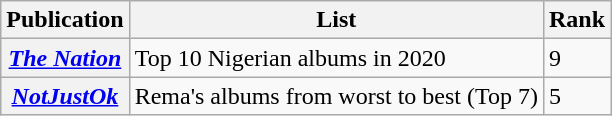<table class="wikitable sortable plainrowheaders">
<tr>
<th scope="col">Publication</th>
<th scope="col">List</th>
<th scope="col">Rank</th>
</tr>
<tr>
<th scope="row"><em><a href='#'>The Nation</a></em></th>
<td>Top 10 Nigerian albums in 2020</td>
<td>9</td>
</tr>
<tr>
<th scope="row"><em><a href='#'>NotJustOk</a></em></th>
<td>Rema's albums from worst to best (Top 7)</td>
<td>5</td>
</tr>
</table>
